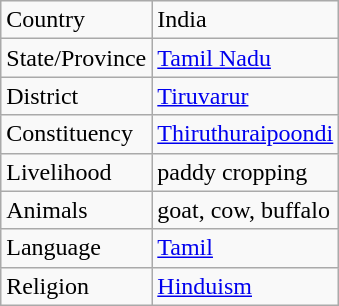<table class="wikitable">
<tr>
<td>Country</td>
<td>India</td>
</tr>
<tr>
<td>State/Province</td>
<td><a href='#'>Tamil Nadu</a></td>
</tr>
<tr>
<td>District</td>
<td><a href='#'>Tiruvarur</a></td>
</tr>
<tr>
<td>Constituency</td>
<td><a href='#'>Thiruthuraipoondi</a></td>
</tr>
<tr>
<td>Livelihood</td>
<td>paddy cropping</td>
</tr>
<tr>
<td>Animals</td>
<td>goat, cow, buffalo</td>
</tr>
<tr>
<td>Language</td>
<td><a href='#'>Tamil</a></td>
</tr>
<tr>
<td>Religion</td>
<td><a href='#'>Hinduism</a></td>
</tr>
</table>
